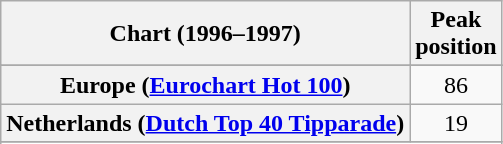<table class="wikitable sortable plainrowheaders" style="text-align:center">
<tr>
<th>Chart (1996–1997)</th>
<th>Peak<br>position</th>
</tr>
<tr>
</tr>
<tr>
</tr>
<tr>
</tr>
<tr>
</tr>
<tr>
<th scope="row">Europe (<a href='#'>Eurochart Hot 100</a>)</th>
<td>86</td>
</tr>
<tr>
<th scope="row">Netherlands (<a href='#'>Dutch Top 40 Tipparade</a>)</th>
<td>19</td>
</tr>
<tr>
</tr>
<tr>
</tr>
<tr>
</tr>
<tr>
</tr>
<tr>
</tr>
<tr>
</tr>
<tr>
</tr>
<tr>
</tr>
<tr>
</tr>
</table>
